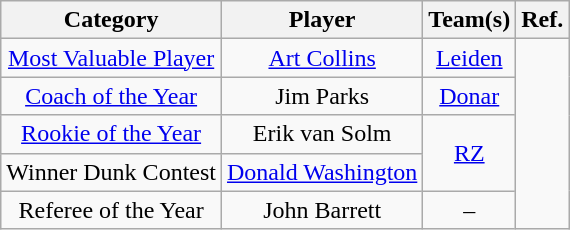<table class="wikitable" style="text-align:center">
<tr>
<th>Category</th>
<th>Player</th>
<th>Team(s)</th>
<th>Ref.</th>
</tr>
<tr>
<td><a href='#'>Most Valuable Player</a></td>
<td><a href='#'>Art Collins</a></td>
<td><a href='#'>Leiden</a></td>
<td rowspan=5></td>
</tr>
<tr>
<td><a href='#'>Coach of the Year</a></td>
<td>Jim Parks</td>
<td><a href='#'>Donar</a></td>
</tr>
<tr>
<td><a href='#'>Rookie of the Year</a></td>
<td>Erik van Solm</td>
<td rowspan=2><a href='#'>RZ</a></td>
</tr>
<tr>
<td>Winner Dunk Contest</td>
<td><a href='#'>Donald Washington</a></td>
</tr>
<tr>
<td>Referee of the Year</td>
<td>John Barrett</td>
<td>–</td>
</tr>
</table>
